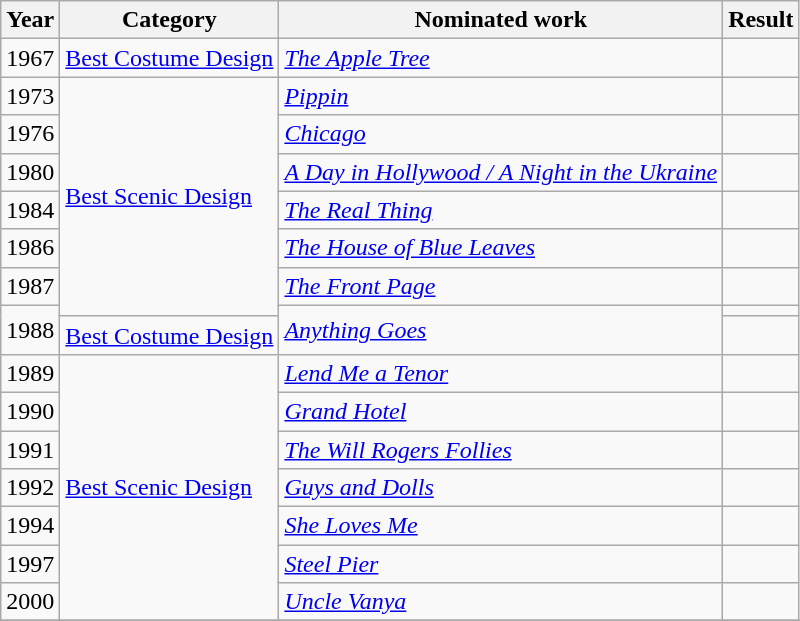<table class="wikitable sortable">
<tr>
<th>Year</th>
<th>Category</th>
<th>Nominated work</th>
<th>Result</th>
</tr>
<tr>
<td>1967</td>
<td><a href='#'>Best Costume Design</a></td>
<td><em><a href='#'>The Apple Tree</a></em></td>
<td></td>
</tr>
<tr>
<td>1973</td>
<td rowspan=7><a href='#'>Best Scenic Design</a></td>
<td><em><a href='#'>Pippin</a></em></td>
<td></td>
</tr>
<tr>
<td>1976</td>
<td><em><a href='#'>Chicago</a></em></td>
<td></td>
</tr>
<tr>
<td>1980</td>
<td><em><a href='#'>A Day in Hollywood / A Night in the Ukraine</a></em></td>
<td></td>
</tr>
<tr>
<td>1984</td>
<td><em><a href='#'>The Real Thing</a></em></td>
<td></td>
</tr>
<tr>
<td>1986</td>
<td><em><a href='#'>The House of Blue Leaves</a></em></td>
<td></td>
</tr>
<tr>
<td>1987</td>
<td><em><a href='#'>The Front Page</a></em></td>
<td></td>
</tr>
<tr>
<td rowspan=2>1988</td>
<td rowspan=2><em><a href='#'>Anything Goes</a></em></td>
<td></td>
</tr>
<tr>
<td><a href='#'>Best Costume Design</a></td>
<td></td>
</tr>
<tr>
<td>1989</td>
<td rowspan=7><a href='#'>Best Scenic Design</a></td>
<td><em><a href='#'>Lend Me a Tenor</a></em></td>
<td></td>
</tr>
<tr>
<td>1990</td>
<td><em><a href='#'>Grand Hotel</a></em></td>
<td></td>
</tr>
<tr>
<td>1991</td>
<td><em><a href='#'>The Will Rogers Follies</a></em></td>
<td></td>
</tr>
<tr>
<td>1992</td>
<td><em><a href='#'>Guys and Dolls</a></em></td>
<td></td>
</tr>
<tr>
<td>1994</td>
<td><em><a href='#'>She Loves Me</a></em></td>
<td></td>
</tr>
<tr>
<td>1997</td>
<td><em><a href='#'>Steel Pier</a></em></td>
<td></td>
</tr>
<tr>
<td>2000</td>
<td><em><a href='#'>Uncle Vanya</a></em></td>
<td></td>
</tr>
<tr>
</tr>
</table>
